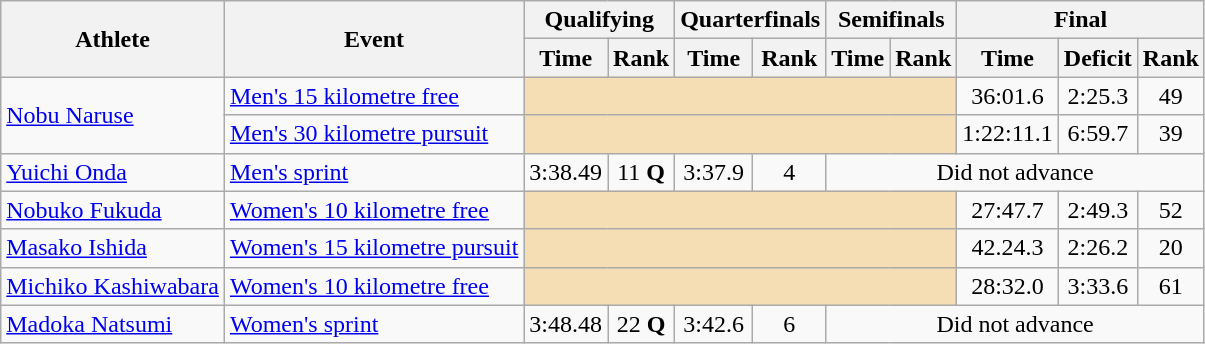<table class="wikitable">
<tr>
<th rowspan="2">Athlete</th>
<th rowspan="2">Event</th>
<th colspan="2">Qualifying</th>
<th colspan="2">Quarterfinals</th>
<th colspan="2">Semifinals</th>
<th colspan="3">Final</th>
</tr>
<tr>
<th>Time</th>
<th>Rank</th>
<th>Time</th>
<th>Rank</th>
<th>Time</th>
<th>Rank</th>
<th>Time</th>
<th>Deficit</th>
<th>Rank</th>
</tr>
<tr>
<td rowspan=2><a href='#'>Nobu Naruse</a></td>
<td><a href='#'>Men's 15 kilometre free</a></td>
<td colspan=6 align=center bgcolor=wheat></td>
<td align=center>36:01.6</td>
<td align=center>2:25.3</td>
<td align=center>49</td>
</tr>
<tr>
<td><a href='#'>Men's 30 kilometre pursuit</a></td>
<td colspan=6 align=center bgcolor=wheat></td>
<td align=center>1:22:11.1</td>
<td align=center>6:59.7</td>
<td align=center>39</td>
</tr>
<tr>
<td><a href='#'>Yuichi Onda</a></td>
<td><a href='#'>Men's sprint</a></td>
<td align=center>3:38.49</td>
<td align=center>11 <strong>Q</strong></td>
<td align=center>3:37.9</td>
<td align=center>4</td>
<td align=center colspan=5>Did not advance</td>
</tr>
<tr>
<td><a href='#'>Nobuko Fukuda</a></td>
<td><a href='#'>Women's 10 kilometre free</a></td>
<td colspan=6 align=center bgcolor=wheat></td>
<td align=center>27:47.7</td>
<td align=center>2:49.3</td>
<td align=center>52</td>
</tr>
<tr>
<td><a href='#'>Masako Ishida</a></td>
<td><a href='#'>Women's 15 kilometre pursuit</a></td>
<td colspan=6 align=center bgcolor=wheat></td>
<td align=center>42.24.3</td>
<td align=center>2:26.2</td>
<td align=center>20</td>
</tr>
<tr>
<td><a href='#'>Michiko Kashiwabara</a></td>
<td><a href='#'>Women's 10 kilometre free</a></td>
<td colspan=6 align=center bgcolor=wheat></td>
<td align=center>28:32.0</td>
<td align=center>3:33.6</td>
<td align=center>61</td>
</tr>
<tr>
<td><a href='#'>Madoka Natsumi</a></td>
<td><a href='#'>Women's sprint</a></td>
<td align=center>3:48.48</td>
<td align=center>22 <strong>Q</strong></td>
<td align=center>3:42.6</td>
<td align=center>6</td>
<td align=center colspan=5>Did not advance</td>
</tr>
</table>
